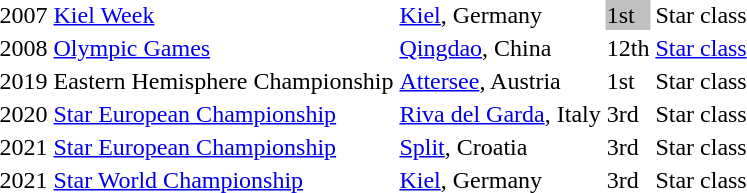<table>
<tr>
<td>2007</td>
<td><a href='#'>Kiel Week</a></td>
<td><a href='#'>Kiel</a>, Germany</td>
<td style="background:silver;">1st</td>
<td>Star class</td>
</tr>
<tr>
<td>2008</td>
<td><a href='#'>Olympic Games</a></td>
<td><a href='#'>Qingdao</a>, China</td>
<td>12th</td>
<td><a href='#'>Star class</a></td>
</tr>
<tr>
<td>2019</td>
<td>Eastern Hemisphere Championship</td>
<td><a href='#'>Attersee</a>, Austria</td>
<td>1st</td>
<td>Star class</td>
</tr>
<tr>
<td>2020</td>
<td><a href='#'>Star European Championship</a></td>
<td><a href='#'>Riva del Garda</a>, Italy</td>
<td>3rd</td>
<td>Star class</td>
</tr>
<tr>
<td>2021</td>
<td><a href='#'>Star European Championship</a></td>
<td><a href='#'>Split</a>, Croatia</td>
<td>3rd</td>
<td>Star class</td>
</tr>
<tr>
<td>2021</td>
<td><a href='#'>Star World Championship</a></td>
<td><a href='#'>Kiel</a>, Germany</td>
<td>3rd</td>
<td>Star class</td>
</tr>
</table>
